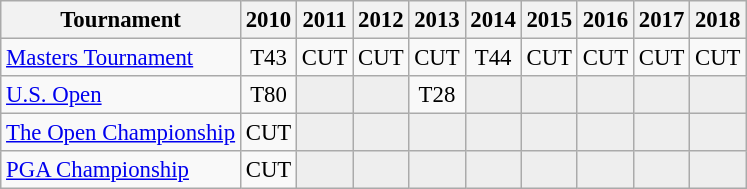<table class="wikitable" style="font-size:95%;text-align:center;">
<tr>
<th>Tournament</th>
<th>2010</th>
<th>2011</th>
<th>2012</th>
<th>2013</th>
<th>2014</th>
<th>2015</th>
<th>2016</th>
<th>2017</th>
<th>2018</th>
</tr>
<tr>
<td align=left><a href='#'>Masters Tournament</a></td>
<td>T43</td>
<td>CUT</td>
<td>CUT</td>
<td>CUT</td>
<td>T44</td>
<td>CUT</td>
<td>CUT</td>
<td>CUT</td>
<td>CUT</td>
</tr>
<tr>
<td align=left><a href='#'>U.S. Open</a></td>
<td>T80</td>
<td style="background:#eeeeee;"></td>
<td style="background:#eeeeee;"></td>
<td>T28</td>
<td style="background:#eeeeee;"></td>
<td style="background:#eeeeee;"></td>
<td style="background:#eeeeee;"></td>
<td style="background:#eeeeee;"></td>
<td style="background:#eeeeee;"></td>
</tr>
<tr>
<td align=left><a href='#'>The Open Championship</a></td>
<td>CUT</td>
<td style="background:#eeeeee;"></td>
<td style="background:#eeeeee;"></td>
<td style="background:#eeeeee;"></td>
<td style="background:#eeeeee;"></td>
<td style="background:#eeeeee;"></td>
<td style="background:#eeeeee;"></td>
<td style="background:#eeeeee;"></td>
<td style="background:#eeeeee;"></td>
</tr>
<tr>
<td align=left><a href='#'>PGA Championship</a></td>
<td>CUT</td>
<td style="background:#eeeeee;"></td>
<td style="background:#eeeeee;"></td>
<td style="background:#eeeeee;"></td>
<td style="background:#eeeeee;"></td>
<td style="background:#eeeeee;"></td>
<td style="background:#eeeeee;"></td>
<td style="background:#eeeeee;"></td>
<td style="background:#eeeeee;"></td>
</tr>
</table>
